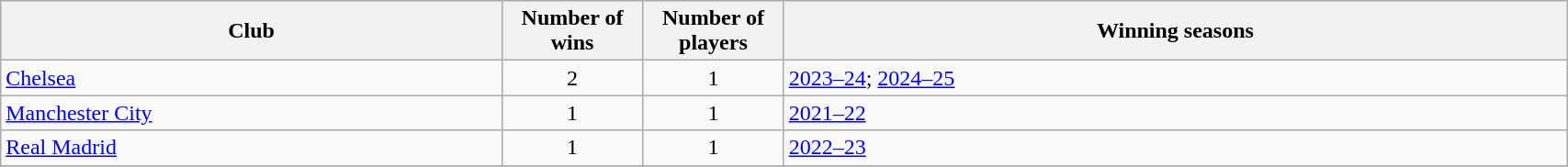<table class="wikitable" style="width:90%">
<tr>
<th width=32%>Club</th>
<th Width=9%>Number of wins</th>
<th Width=9%>Number of players</th>
<th Width=50%>Winning seasons</th>
</tr>
<tr>
<td><a href='#'>Chelsea</a></td>
<td style="text-align:center;">2</td>
<td style="text-align:center;">1</td>
<td><a href='#'>2023–24</a>; <a href='#'>2024–25</a></td>
</tr>
<tr>
<td><a href='#'>Manchester City</a></td>
<td style="text-align:center;">1</td>
<td style="text-align:center;">1</td>
<td><a href='#'>2021–22</a></td>
</tr>
<tr>
<td><a href='#'>Real Madrid</a></td>
<td style="text-align:center;">1</td>
<td style="text-align:center;">1</td>
<td><a href='#'>2022–23</a></td>
</tr>
<tr>
</tr>
</table>
